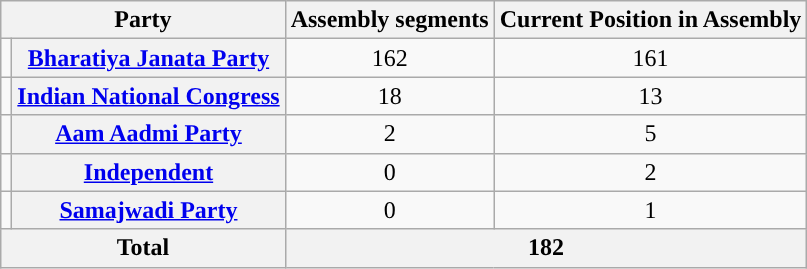<table class="wikitable" style="text-align:center">
<tr>
<th colspan=2>Party</th>
<th>Assembly segments</th>
<th>Current Position in Assembly</th>
</tr>
<tr>
<td></td>
<th><a href='#'>Bharatiya Janata Party</a></th>
<td>162</td>
<td>161</td>
</tr>
<tr>
<td></td>
<th><a href='#'>Indian National Congress</a></th>
<td>18</td>
<td>13</td>
</tr>
<tr>
<td></td>
<th><a href='#'>Aam Aadmi Party</a></th>
<td>2</td>
<td>5</td>
</tr>
<tr>
<td></td>
<th><a href='#'>Independent</a></th>
<td>0</td>
<td>2</td>
</tr>
<tr>
<td></td>
<th><a href='#'>Samajwadi Party</a></th>
<td>0</td>
<td>1</td>
</tr>
<tr>
<th colspan=2>Total</th>
<th colspan=2>182</th>
</tr>
</table>
